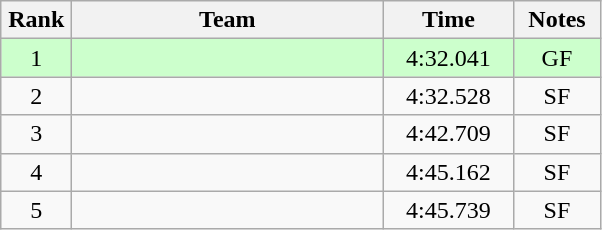<table class=wikitable style="text-align:center">
<tr>
<th width=40>Rank</th>
<th width=200>Team</th>
<th width=80>Time</th>
<th width=50>Notes</th>
</tr>
<tr bgcolor="#ccffcc">
<td>1</td>
<td align=left></td>
<td>4:32.041</td>
<td>GF</td>
</tr>
<tr>
<td>2</td>
<td align=left></td>
<td>4:32.528</td>
<td>SF</td>
</tr>
<tr>
<td>3</td>
<td align=left></td>
<td>4:42.709</td>
<td>SF</td>
</tr>
<tr>
<td>4</td>
<td align=left></td>
<td>4:45.162</td>
<td>SF</td>
</tr>
<tr>
<td>5</td>
<td align=left></td>
<td>4:45.739</td>
<td>SF</td>
</tr>
</table>
